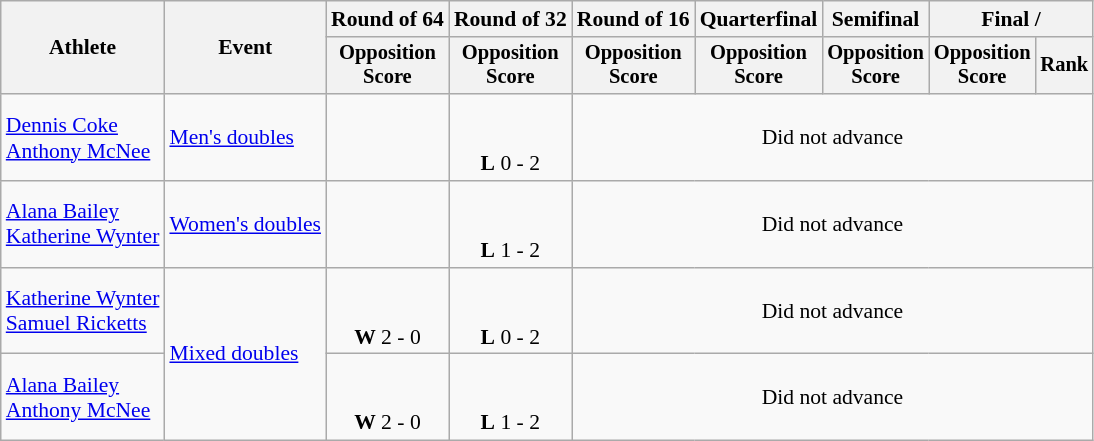<table class=wikitable style="font-size:90%">
<tr>
<th rowspan=2>Athlete</th>
<th rowspan=2>Event</th>
<th>Round of 64</th>
<th>Round of 32</th>
<th>Round of 16</th>
<th>Quarterfinal</th>
<th>Semifinal</th>
<th colspan=2>Final / </th>
</tr>
<tr style="font-size:95%">
<th>Opposition<br>Score</th>
<th>Opposition<br>Score</th>
<th>Opposition<br>Score</th>
<th>Opposition<br>Score</th>
<th>Opposition<br>Score</th>
<th>Opposition<br>Score</th>
<th>Rank</th>
</tr>
<tr align=center>
<td align=left><a href='#'>Dennis Coke</a><br><a href='#'>Anthony McNee</a></td>
<td align=left><a href='#'>Men's doubles</a></td>
<td></td>
<td><br><br><strong>L</strong> 0 - 2</td>
<td colspan=5>Did not advance</td>
</tr>
<tr align=center>
<td align=left><a href='#'>Alana Bailey</a><br><a href='#'>Katherine Wynter</a></td>
<td align=left><a href='#'>Women's doubles</a></td>
<td></td>
<td><br><br><strong>L</strong> 1 - 2</td>
<td colspan=5>Did not advance</td>
</tr>
<tr align=center>
<td align=left><a href='#'>Katherine Wynter</a><br><a href='#'>Samuel Ricketts</a></td>
<td align=left rowspan=2><a href='#'>Mixed doubles</a></td>
<td><br><br><strong>W</strong> 2 - 0</td>
<td><br><br><strong>L</strong> 0 - 2</td>
<td colspan=5>Did not advance</td>
</tr>
<tr align=center>
<td align=left><a href='#'>Alana Bailey</a><br><a href='#'>Anthony McNee</a></td>
<td><br><br><strong>W</strong> 2 - 0</td>
<td><br><br><strong>L</strong> 1 - 2</td>
<td colspan=5>Did not advance</td>
</tr>
</table>
